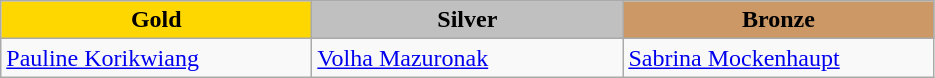<table class="wikitable" style="text-align:left">
<tr align="center">
<td width=200 bgcolor=gold><strong>Gold</strong></td>
<td width=200 bgcolor=silver><strong>Silver</strong></td>
<td width=200 bgcolor=CC9966><strong>Bronze</strong></td>
</tr>
<tr>
<td><a href='#'>Pauline Korikwiang</a><br><em></em></td>
<td><a href='#'>Volha Mazuronak</a><br><em></em></td>
<td><a href='#'>Sabrina Mockenhaupt</a><br><em></em></td>
</tr>
</table>
